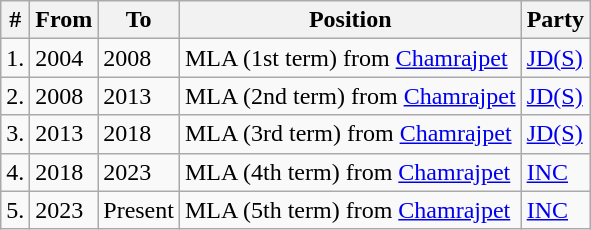<table class="wikitable">
<tr>
<th>#</th>
<th>From</th>
<th>To</th>
<th>Position</th>
<th>Party</th>
</tr>
<tr>
<td>1.</td>
<td>2004</td>
<td>2008</td>
<td>MLA (1st term) from <a href='#'>Chamrajpet</a></td>
<td><a href='#'>JD(S)</a></td>
</tr>
<tr>
<td>2.</td>
<td>2008</td>
<td>2013</td>
<td>MLA (2nd term) from <a href='#'>Chamrajpet</a></td>
<td><a href='#'>JD(S)</a></td>
</tr>
<tr>
<td>3.</td>
<td>2013</td>
<td>2018</td>
<td>MLA (3rd term) from <a href='#'>Chamrajpet</a></td>
<td><a href='#'>JD(S)</a></td>
</tr>
<tr>
<td>4.</td>
<td>2018</td>
<td>2023</td>
<td>MLA (4th term) from <a href='#'>Chamrajpet</a></td>
<td><a href='#'>INC</a></td>
</tr>
<tr>
<td>5.</td>
<td>2023</td>
<td>Present</td>
<td>MLA (5th term) from <a href='#'>Chamrajpet</a></td>
<td><a href='#'>INC</a></td>
</tr>
</table>
